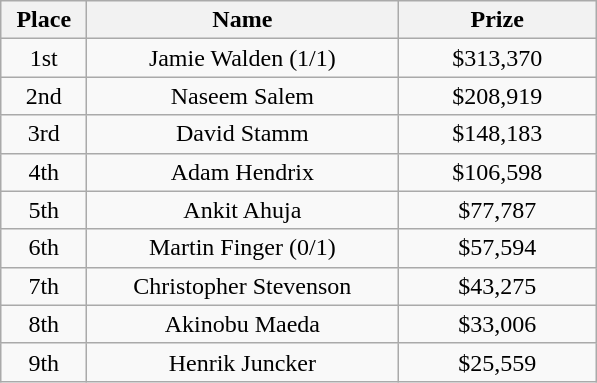<table class="wikitable">
<tr>
<th width="50">Place</th>
<th width="200">Name</th>
<th width="125">Prize</th>
</tr>
<tr>
<td align=center>1st</td>
<td align=center> Jamie Walden (1/1)</td>
<td align=center>$313,370</td>
</tr>
<tr>
<td align=center>2nd</td>
<td align=center> Naseem Salem</td>
<td align=center>$208,919</td>
</tr>
<tr>
<td align=center>3rd</td>
<td align=center> David Stamm</td>
<td align=center>$148,183</td>
</tr>
<tr>
<td align=center>4th</td>
<td align=center> Adam Hendrix</td>
<td align=center>$106,598</td>
</tr>
<tr>
<td align=center>5th</td>
<td align=center> Ankit Ahuja</td>
<td align=center>$77,787</td>
</tr>
<tr>
<td align=center>6th</td>
<td align=center> Martin Finger (0/1)</td>
<td align=center>$57,594</td>
</tr>
<tr>
<td align=center>7th</td>
<td align=center> Christopher Stevenson</td>
<td align=center>$43,275</td>
</tr>
<tr>
<td align=center>8th</td>
<td align=center> Akinobu Maeda</td>
<td align=center>$33,006</td>
</tr>
<tr>
<td align=center>9th</td>
<td align=center> Henrik Juncker</td>
<td align=center>$25,559</td>
</tr>
</table>
